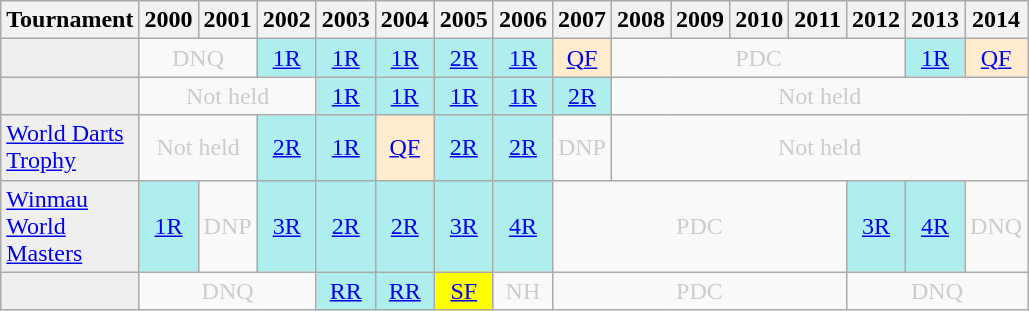<table class="wikitable" style="width:50%; margin:0">
<tr>
<th>Tournament</th>
<th>2000</th>
<th>2001</th>
<th>2002</th>
<th>2003</th>
<th>2004</th>
<th>2005</th>
<th>2006</th>
<th>2007</th>
<th>2008</th>
<th>2009</th>
<th>2010</th>
<th>2011</th>
<th>2012</th>
<th>2013</th>
<th>2014</th>
</tr>
<tr>
<td style="background:#efefef;"></td>
<td colspan="2" style="text-align:center; color:#ccc;">DNQ</td>
<td style="text-align:center; background:#afeeee;"><a href='#'>1R</a></td>
<td style="text-align:center; background:#afeeee;"><a href='#'>1R</a></td>
<td style="text-align:center; background:#afeeee;"><a href='#'>1R</a></td>
<td style="text-align:center; background:#afeeee;"><a href='#'>2R</a></td>
<td style="text-align:center; background:#afeeee;"><a href='#'>1R</a></td>
<td style="text-align:center; background:#ffebcd;"><a href='#'>QF</a></td>
<td colspan="5" style="text-align:center; color:#ccc;">PDC</td>
<td style="text-align:center; background:#afeeee;"><a href='#'>1R</a></td>
<td style="text-align:center; background:#ffebcd;"><a href='#'>QF</a></td>
</tr>
<tr>
<td style="background:#efefef;"></td>
<td colspan="3" style="text-align:center; color:#ccc;">Not held</td>
<td style="text-align:center; background:#afeeee;"><a href='#'>1R</a></td>
<td style="text-align:center; background:#afeeee;"><a href='#'>1R</a></td>
<td style="text-align:center; background:#afeeee;"><a href='#'>1R</a></td>
<td style="text-align:center; background:#afeeee;"><a href='#'>1R</a></td>
<td style="text-align:center; background:#afeeee;"><a href='#'>2R</a></td>
<td colspan="11" style="text-align:center; color:#ccc;">Not held</td>
</tr>
<tr>
<td style="background:#efefef;"><a href='#'>World Darts Trophy</a></td>
<td colspan="2" style="text-align:center; color:#ccc;">Not held</td>
<td style="text-align:center; background:#afeeee;"><a href='#'>2R</a></td>
<td style="text-align:center; background:#afeeee;"><a href='#'>1R</a></td>
<td style="text-align:center; background:#ffebcd;"><a href='#'>QF</a></td>
<td style="text-align:center; background:#afeeee;"><a href='#'>2R</a></td>
<td style="text-align:center; background:#afeeee;"><a href='#'>2R</a></td>
<td style="text-align:center; color:#ccc;">DNP</td>
<td colspan="11" style="text-align:center; color:#ccc;">Not held</td>
</tr>
<tr>
<td style="background:#efefef;"><a href='#'>Winmau World Masters</a></td>
<td style="text-align:center; background:#afeeee;"><a href='#'>1R</a></td>
<td style="text-align:center; color:#ccc;">DNP</td>
<td style="text-align:center; background:#afeeee;"><a href='#'>3R</a></td>
<td style="text-align:center; background:#afeeee;"><a href='#'>2R</a></td>
<td style="text-align:center; background:#afeeee;"><a href='#'>2R</a></td>
<td style="text-align:center; background:#afeeee;"><a href='#'>3R</a></td>
<td style="text-align:center; background:#afeeee;"><a href='#'>4R</a></td>
<td colspan="5" style="text-align:center; color:#ccc;">PDC</td>
<td style="text-align:center; background:#afeeee;"><a href='#'>3R</a></td>
<td style="text-align:center; background:#afeeee;"><a href='#'>4R</a></td>
<td colspan="1" style="text-align:center; color:#ccc;">DNQ</td>
</tr>
<tr>
<td style="background:#efefef;"></td>
<td colspan="3" style="text-align:center; color:#ccc;">DNQ</td>
<td style="text-align:center; background:#afeeee;"><a href='#'>RR</a></td>
<td style="text-align:center; background:#afeeee;"><a href='#'>RR</a></td>
<td style="text-align:center; background:yellow;"><a href='#'>SF</a></td>
<td colspan="1" style="text-align:center; color:#ccc;">NH</td>
<td colspan="5" style="text-align:center; color:#ccc;">PDC</td>
<td colspan="5" style="text-align:center; color:#ccc;">DNQ</td>
</tr>
</table>
